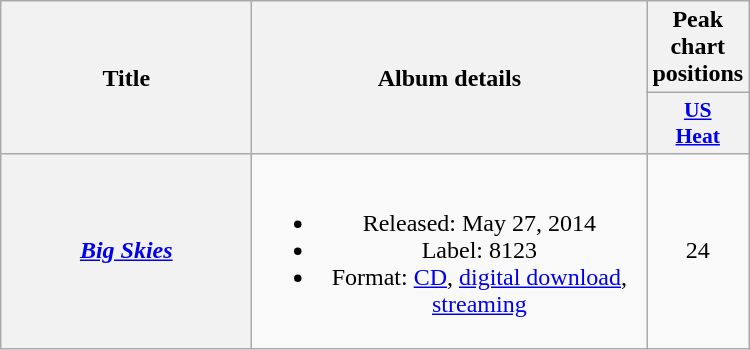<table class="wikitable plainrowheaders" style="text-align:center;">
<tr>
<th scope="col" rowspan="2" style="width:10em;">Title</th>
<th scope="col" rowspan="2" style="width:16em;">Album details</th>
<th scope="col">Peak chart positions</th>
</tr>
<tr>
<th scope="col" style="width:3em;font-size:90%;"><a href='#'>US<br>Heat</a><br></th>
</tr>
<tr>
<th scope="row"><em><a href='#'>Big Skies</a></em></th>
<td><br><ul><li>Released: May 27, 2014</li><li>Label: 8123</li><li>Format: <a href='#'>CD</a>, <a href='#'>digital download</a>, <a href='#'>streaming</a></li></ul></td>
<td>24</td>
</tr>
</table>
